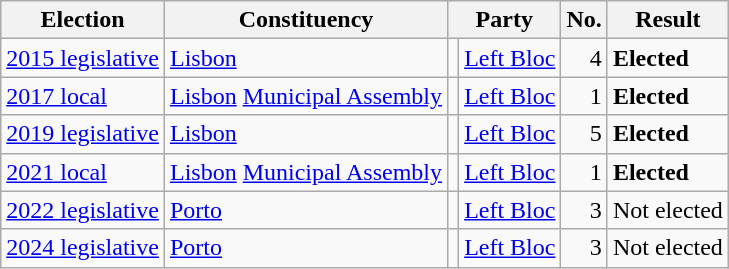<table class="wikitable" style="text-align:left;">
<tr>
<th scope=col>Election</th>
<th scope=col>Constituency</th>
<th scope=col colspan="2">Party</th>
<th scope=col>No.</th>
<th scope=col>Result</th>
</tr>
<tr>
<td><a href='#'>2015 legislative</a></td>
<td><a href='#'>Lisbon</a></td>
<td></td>
<td><a href='#'>Left Bloc</a></td>
<td align=right>4</td>
<td><strong>Elected</strong></td>
</tr>
<tr>
<td><a href='#'>2017 local</a></td>
<td><a href='#'>Lisbon</a> <a href='#'>Municipal Assembly</a></td>
<td></td>
<td><a href='#'>Left Bloc</a></td>
<td align=right>1</td>
<td><strong>Elected</strong></td>
</tr>
<tr>
<td><a href='#'>2019 legislative</a></td>
<td><a href='#'>Lisbon</a></td>
<td></td>
<td><a href='#'>Left Bloc</a></td>
<td align=right>5</td>
<td><strong>Elected</strong></td>
</tr>
<tr>
<td><a href='#'>2021 local</a></td>
<td><a href='#'>Lisbon</a> <a href='#'>Municipal Assembly</a></td>
<td></td>
<td><a href='#'>Left Bloc</a></td>
<td align=right>1</td>
<td><strong>Elected</strong></td>
</tr>
<tr>
<td><a href='#'>2022 legislative</a></td>
<td><a href='#'>Porto</a></td>
<td></td>
<td><a href='#'>Left Bloc</a></td>
<td align=right>3</td>
<td>Not elected</td>
</tr>
<tr>
<td><a href='#'>2024 legislative</a></td>
<td><a href='#'>Porto</a></td>
<td></td>
<td><a href='#'>Left Bloc</a></td>
<td align=right>3</td>
<td>Not elected</td>
</tr>
</table>
